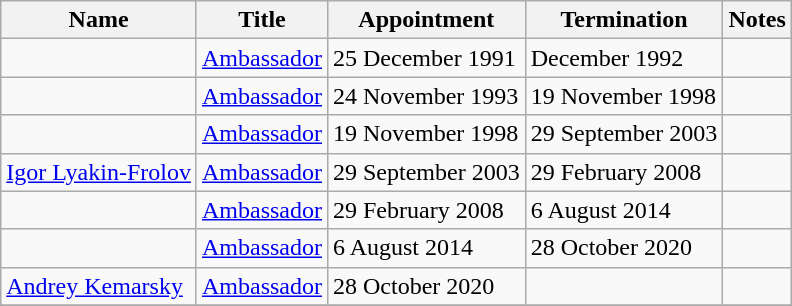<table class="wikitable">
<tr valign="middle">
<th>Name</th>
<th>Title</th>
<th>Appointment</th>
<th>Termination</th>
<th>Notes</th>
</tr>
<tr>
<td></td>
<td><a href='#'>Ambassador</a></td>
<td>25 December 1991</td>
<td>December 1992</td>
<td></td>
</tr>
<tr>
<td></td>
<td><a href='#'>Ambassador</a></td>
<td>24 November 1993</td>
<td>19 November 1998</td>
<td></td>
</tr>
<tr>
<td></td>
<td><a href='#'>Ambassador</a></td>
<td>19 November 1998</td>
<td>29 September 2003</td>
<td></td>
</tr>
<tr>
<td><a href='#'>Igor Lyakin-Frolov</a></td>
<td><a href='#'>Ambassador</a></td>
<td>29 September 2003</td>
<td>29 February 2008</td>
<td></td>
</tr>
<tr>
<td></td>
<td><a href='#'>Ambassador</a></td>
<td>29 February 2008</td>
<td>6 August 2014</td>
<td></td>
</tr>
<tr>
<td></td>
<td><a href='#'>Ambassador</a></td>
<td>6 August 2014</td>
<td>28 October 2020</td>
<td></td>
</tr>
<tr>
<td><a href='#'>Andrey Kemarsky</a></td>
<td><a href='#'>Ambassador</a></td>
<td>28 October 2020</td>
<td></td>
<td></td>
</tr>
<tr>
</tr>
</table>
